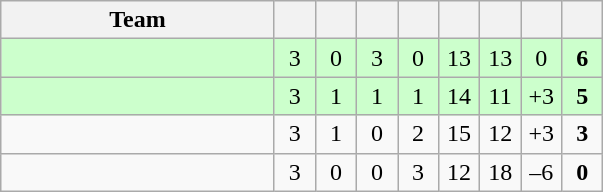<table class="wikitable" style="text-align: center;">
<tr>
<th width="175">Team</th>
<th width="20"></th>
<th width="20"></th>
<th width="20"></th>
<th width="20"></th>
<th width="20"></th>
<th width="20"></th>
<th width="20"></th>
<th width="20"></th>
</tr>
<tr align=center bgcolor=#ccffcc>
<td style="text-align:left;"></td>
<td>3</td>
<td>0</td>
<td>3</td>
<td>0</td>
<td>13</td>
<td>13</td>
<td>0</td>
<td><strong>6</strong></td>
</tr>
<tr align=center bgcolor=#ccffcc>
<td style="text-align:left;"></td>
<td>3</td>
<td>1</td>
<td>1</td>
<td>1</td>
<td>14</td>
<td>11</td>
<td>+3</td>
<td><strong>5</strong></td>
</tr>
<tr>
<td style="text-align:left;"></td>
<td>3</td>
<td>1</td>
<td>0</td>
<td>2</td>
<td>15</td>
<td>12</td>
<td>+3</td>
<td><strong>3</strong></td>
</tr>
<tr>
<td style="text-align:left;"></td>
<td>3</td>
<td>0</td>
<td>0</td>
<td>3</td>
<td>12</td>
<td>18</td>
<td>–6</td>
<td><strong>0</strong></td>
</tr>
</table>
